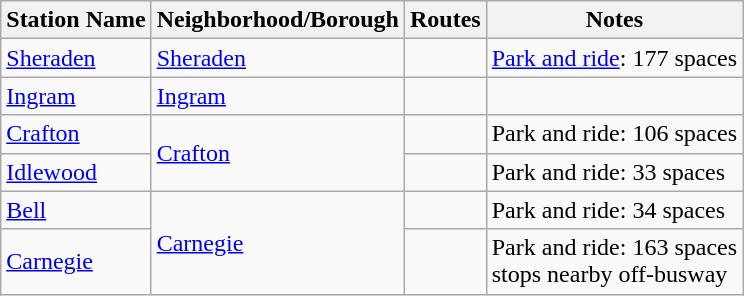<table class="wikitable">
<tr>
<th>Station Name</th>
<th>Neighborhood/Borough</th>
<th>Routes</th>
<th>Notes</th>
</tr>
<tr>
<td><a href='#'>Sheraden</a></td>
<td><a href='#'>Sheraden</a></td>
<td>   </td>
<td><a href='#'>Park and ride</a>: 177 spaces</td>
</tr>
<tr>
<td><a href='#'>Ingram</a></td>
<td><a href='#'>Ingram</a></td>
<td>   </td>
<td></td>
</tr>
<tr>
<td><a href='#'>Crafton</a></td>
<td rowspan="2"><a href='#'>Crafton</a></td>
<td>   </td>
<td>Park and ride: 106 spaces</td>
</tr>
<tr>
<td><a href='#'>Idlewood</a></td>
<td>   </td>
<td>Park and ride: 33 spaces</td>
</tr>
<tr>
<td><a href='#'>Bell</a></td>
<td rowspan="2"><a href='#'>Carnegie</a></td>
<td>   </td>
<td>Park and ride: 34 spaces</td>
</tr>
<tr>
<td><a href='#'>Carnegie</a></td>
<td></td>
<td>Park and ride: 163 spaces<br> stops nearby off-busway</td>
</tr>
</table>
